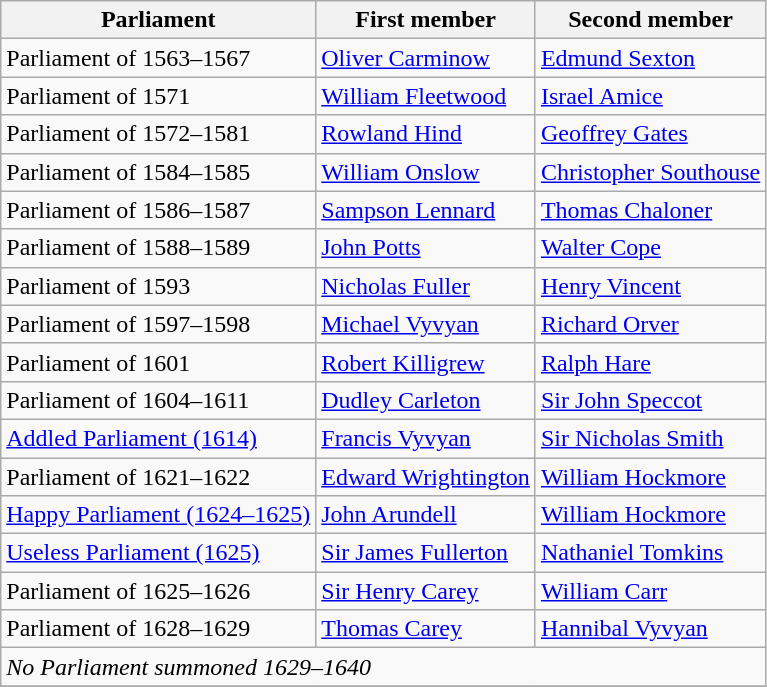<table class="wikitable">
<tr>
<th>Parliament</th>
<th>First member</th>
<th>Second member</th>
</tr>
<tr>
<td>Parliament of 1563–1567</td>
<td><a href='#'>Oliver Carminow</a></td>
<td><a href='#'>Edmund Sexton</a></td>
</tr>
<tr>
<td>Parliament of 1571</td>
<td><a href='#'>William Fleetwood</a></td>
<td><a href='#'>Israel Amice</a></td>
</tr>
<tr>
<td>Parliament of 1572–1581</td>
<td><a href='#'>Rowland Hind</a></td>
<td><a href='#'>Geoffrey Gates</a></td>
</tr>
<tr>
<td>Parliament of 1584–1585</td>
<td><a href='#'>William Onslow</a></td>
<td><a href='#'>Christopher Southouse</a></td>
</tr>
<tr>
<td>Parliament of 1586–1587</td>
<td><a href='#'>Sampson Lennard</a></td>
<td><a href='#'>Thomas Chaloner</a></td>
</tr>
<tr>
<td>Parliament of 1588–1589</td>
<td><a href='#'>John Potts</a></td>
<td><a href='#'>Walter Cope</a></td>
</tr>
<tr>
<td>Parliament of 1593</td>
<td><a href='#'>Nicholas Fuller</a></td>
<td><a href='#'>Henry Vincent</a></td>
</tr>
<tr>
<td>Parliament of 1597–1598</td>
<td><a href='#'>Michael Vyvyan</a></td>
<td><a href='#'>Richard Orver</a></td>
</tr>
<tr>
<td>Parliament of 1601</td>
<td><a href='#'>Robert Killigrew</a></td>
<td><a href='#'>Ralph Hare</a></td>
</tr>
<tr>
<td>Parliament of 1604–1611</td>
<td><a href='#'>Dudley Carleton</a></td>
<td><a href='#'>Sir John Speccot</a></td>
</tr>
<tr>
<td><a href='#'>Addled Parliament (1614)</a></td>
<td><a href='#'>Francis Vyvyan</a></td>
<td><a href='#'>Sir Nicholas Smith</a></td>
</tr>
<tr>
<td>Parliament of 1621–1622</td>
<td><a href='#'>Edward Wrightington</a></td>
<td><a href='#'>William Hockmore</a></td>
</tr>
<tr>
<td><a href='#'>Happy Parliament (1624–1625)</a></td>
<td><a href='#'>John Arundell</a></td>
<td><a href='#'>William Hockmore</a></td>
</tr>
<tr>
<td><a href='#'>Useless Parliament (1625)</a></td>
<td><a href='#'>Sir James Fullerton</a></td>
<td><a href='#'>Nathaniel Tomkins</a></td>
</tr>
<tr>
<td>Parliament of 1625–1626</td>
<td><a href='#'>Sir Henry Carey</a></td>
<td><a href='#'>William Carr</a></td>
</tr>
<tr>
<td>Parliament of 1628–1629</td>
<td><a href='#'>Thomas Carey</a></td>
<td><a href='#'>Hannibal Vyvyan</a></td>
</tr>
<tr>
<td colspan="4"><em>No Parliament summoned 1629–1640</em></td>
</tr>
<tr>
</tr>
</table>
